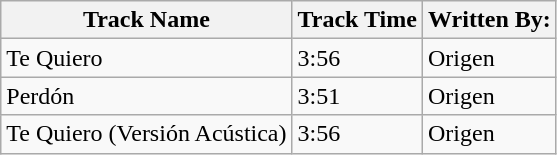<table class="wikitable">
<tr>
<th>Track Name</th>
<th>Track Time</th>
<th>Written By:</th>
</tr>
<tr>
<td>Te Quiero</td>
<td>3:56</td>
<td>Origen</td>
</tr>
<tr>
<td>Perdón</td>
<td>3:51</td>
<td>Origen</td>
</tr>
<tr>
<td>Te Quiero (Versión Acústica)</td>
<td>3:56</td>
<td>Origen</td>
</tr>
</table>
